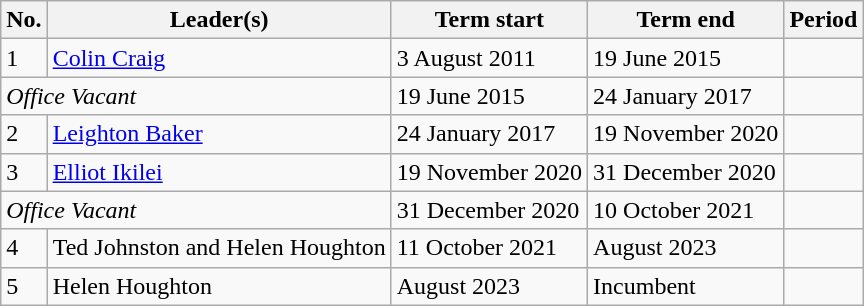<table class="wikitable sortable">
<tr>
<th>No.</th>
<th>Leader(s)</th>
<th>Term start</th>
<th>Term end</th>
<th>Period</th>
</tr>
<tr>
<td>1</td>
<td><a href='#'>Colin Craig</a></td>
<td>3 August 2011</td>
<td>19 June 2015</td>
<td></td>
</tr>
<tr>
<td colspan="2"><em>Office Vacant</em></td>
<td>19 June 2015</td>
<td>24 January 2017</td>
<td></td>
</tr>
<tr>
<td>2</td>
<td><a href='#'>Leighton Baker</a></td>
<td>24 January 2017</td>
<td>19 November 2020</td>
<td></td>
</tr>
<tr>
<td>3</td>
<td><a href='#'>Elliot Ikilei</a></td>
<td>19 November 2020</td>
<td>31 December 2020</td>
<td></td>
</tr>
<tr>
<td colspan="2"><em>Office Vacant</em></td>
<td>31 December 2020</td>
<td>10 October 2021</td>
<td></td>
</tr>
<tr>
<td>4</td>
<td>Ted Johnston and Helen Houghton</td>
<td>11 October 2021</td>
<td>August 2023</td>
<td></td>
</tr>
<tr>
<td>5</td>
<td>Helen Houghton</td>
<td>August 2023</td>
<td>Incumbent</td>
</tr>
</table>
